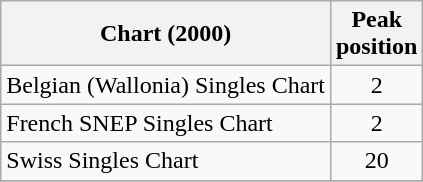<table class="wikitable sortable">
<tr>
<th>Chart (2000)</th>
<th>Peak<br>position</th>
</tr>
<tr>
<td>Belgian (Wallonia) Singles Chart</td>
<td align="center">2</td>
</tr>
<tr>
<td>French SNEP Singles Chart</td>
<td align="center">2</td>
</tr>
<tr>
<td>Swiss Singles Chart</td>
<td align="center">20</td>
</tr>
<tr>
</tr>
</table>
